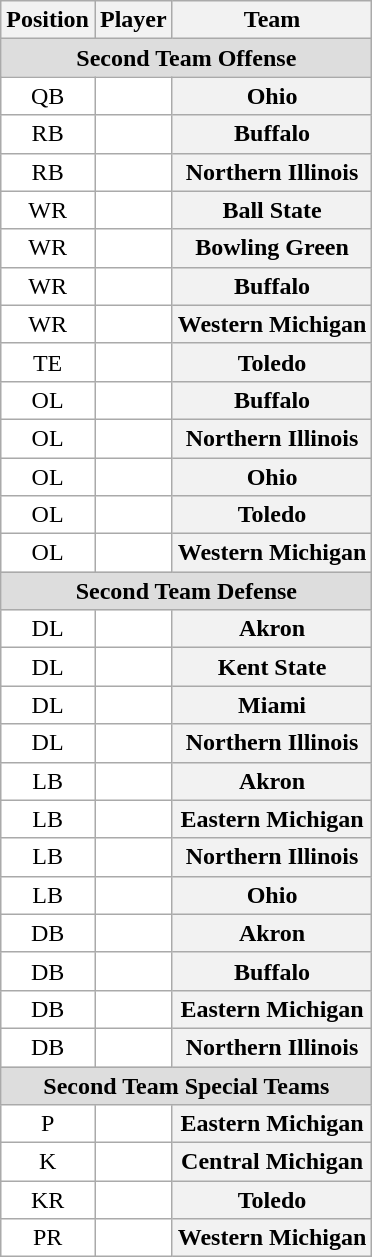<table class="wikitable sortable">
<tr>
<th>Position</th>
<th>Player</th>
<th>Team</th>
</tr>
<tr>
<td colspan="3" style="text-align:center; background:#ddd;"><strong>Second Team Offense</strong></td>
</tr>
<tr style="text-align:center;">
<td style="background:white">QB</td>
<td style="background:white"></td>
<th style=>Ohio</th>
</tr>
<tr style="text-align:center;">
<td style="background:white">RB</td>
<td style="background:white"></td>
<th style=>Buffalo</th>
</tr>
<tr style="text-align:center;">
<td style="background:white">RB</td>
<td style="background:white"></td>
<th style=>Northern Illinois</th>
</tr>
<tr style="text-align:center;">
<td style="background:white">WR</td>
<td style="background:white"></td>
<th style=>Ball State</th>
</tr>
<tr style="text-align:center;">
<td style="background:white">WR</td>
<td style="background:white"></td>
<th style=>Bowling Green</th>
</tr>
<tr style="text-align:center;">
<td style="background:white">WR</td>
<td style="background:white"></td>
<th style=>Buffalo</th>
</tr>
<tr style="text-align:center;">
<td style="background:white">WR</td>
<td style="background:white"></td>
<th style=>Western Michigan</th>
</tr>
<tr style="text-align:center;">
<td style="background:white">TE</td>
<td style="background:white"></td>
<th style=>Toledo</th>
</tr>
<tr style="text-align:center;">
<td style="background:white">OL</td>
<td style="background:white"></td>
<th style=>Buffalo</th>
</tr>
<tr style="text-align:center;">
<td style="background:white">OL</td>
<td style="background:white"></td>
<th style=>Northern Illinois</th>
</tr>
<tr style="text-align:center;">
<td style="background:white">OL</td>
<td style="background:white"></td>
<th style=>Ohio</th>
</tr>
<tr style="text-align:center;">
<td style="background:white">OL</td>
<td style="background:white"></td>
<th style=>Toledo</th>
</tr>
<tr style="text-align:center;">
<td style="background:white">OL</td>
<td style="background:white"></td>
<th style=>Western Michigan</th>
</tr>
<tr>
<td colspan="3" style="text-align:center; background:#ddd;"><strong>Second Team Defense</strong></td>
</tr>
<tr style="text-align:center;">
<td style="background:white">DL</td>
<td style="background:white"></td>
<th style=>Akron</th>
</tr>
<tr style="text-align:center;">
<td style="background:white">DL</td>
<td style="background:white"></td>
<th style=>Kent State</th>
</tr>
<tr style="text-align:center;">
<td style="background:white">DL</td>
<td style="background:white"></td>
<th style=>Miami</th>
</tr>
<tr style="text-align:center;">
<td style="background:white">DL</td>
<td style="background:white"></td>
<th style=>Northern Illinois</th>
</tr>
<tr style="text-align:center;">
<td style="background:white">LB</td>
<td style="background:white"></td>
<th style=>Akron</th>
</tr>
<tr style="text-align:center;">
<td style="background:white">LB</td>
<td style="background:white"></td>
<th style=>Eastern Michigan</th>
</tr>
<tr style="text-align:center;">
<td style="background:white">LB</td>
<td style="background:white"></td>
<th style=>Northern Illinois</th>
</tr>
<tr style="text-align:center;">
<td style="background:white">LB</td>
<td style="background:white"></td>
<th style=>Ohio</th>
</tr>
<tr style="text-align:center;">
<td style="background:white">DB</td>
<td style="background:white"></td>
<th style=>Akron</th>
</tr>
<tr style="text-align:center;">
<td style="background:white">DB</td>
<td style="background:white"></td>
<th style=>Buffalo</th>
</tr>
<tr style="text-align:center;">
<td style="background:white">DB</td>
<td style="background:white"></td>
<th style=>Eastern Michigan</th>
</tr>
<tr style="text-align:center;">
<td style="background:white">DB</td>
<td style="background:white"></td>
<th style=>Northern Illinois</th>
</tr>
<tr>
<td colspan="3" style="text-align:center; background:#ddd;"><strong>Second Team Special Teams</strong></td>
</tr>
<tr style="text-align:center;">
<td style="background:white">P</td>
<td style="background:white"></td>
<th style=>Eastern Michigan</th>
</tr>
<tr style="text-align:center;">
<td style="background:white">K</td>
<td style="background:white"></td>
<th style=>Central Michigan</th>
</tr>
<tr style="text-align:center;">
<td style="background:white">KR</td>
<td style="background:white"></td>
<th style=>Toledo</th>
</tr>
<tr style="text-align:center;">
<td style="background:white">PR</td>
<td style="background:white"></td>
<th style=>Western Michigan</th>
</tr>
</table>
